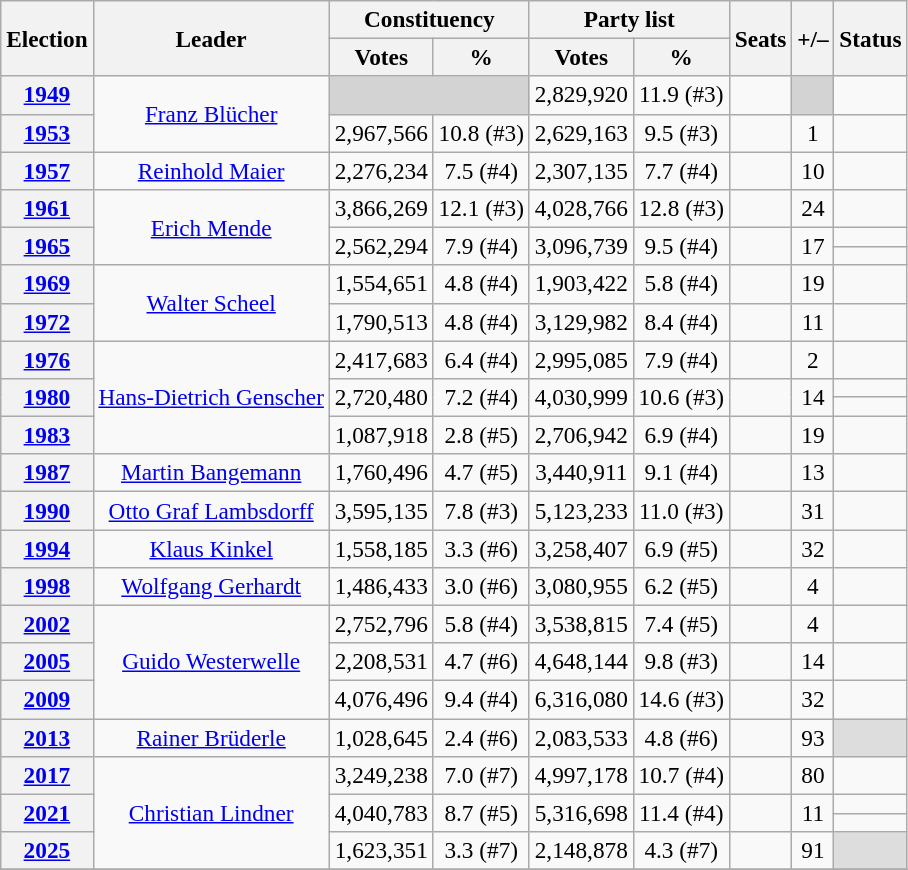<table class="wikitable" style="font-size:97%; text-align:center;">
<tr>
<th rowspan=2>Election</th>
<th rowspan=2>Leader</th>
<th colspan=2>Constituency</th>
<th colspan=2>Party list</th>
<th rowspan=2>Seats</th>
<th rowspan=2>+/–</th>
<th rowspan=2>Status</th>
</tr>
<tr>
<th>Votes</th>
<th>%</th>
<th>Votes</th>
<th>%</th>
</tr>
<tr>
<th><a href='#'>1949</a></th>
<td rowspan=2><a href='#'>Franz Blücher</a></td>
<td colspan="2" bgcolor="lightgrey"></td>
<td>2,829,920</td>
<td>11.9 (#3)</td>
<td></td>
<td bgcolor="lightgrey"></td>
<td></td>
</tr>
<tr>
<th><a href='#'>1953</a></th>
<td>2,967,566</td>
<td>10.8 (#3)</td>
<td>2,629,163</td>
<td>9.5 (#3)</td>
<td></td>
<td> 1</td>
<td></td>
</tr>
<tr>
<th><a href='#'>1957</a></th>
<td><a href='#'>Reinhold Maier</a></td>
<td>2,276,234</td>
<td>7.5 (#4)</td>
<td>2,307,135</td>
<td>7.7 (#4)</td>
<td></td>
<td> 10</td>
<td></td>
</tr>
<tr>
<th><a href='#'>1961</a></th>
<td rowspan=3><a href='#'>Erich Mende</a></td>
<td>3,866,269</td>
<td>12.1 (#3)</td>
<td>4,028,766</td>
<td>12.8 (#3)</td>
<td></td>
<td> 24</td>
<td></td>
</tr>
<tr>
<th rowspan=2><a href='#'>1965</a></th>
<td rowspan=2>2,562,294</td>
<td rowspan=2>7.9 (#4)</td>
<td rowspan=2>3,096,739</td>
<td rowspan=2>9.5 (#4)</td>
<td rowspan=2></td>
<td rowspan=2> 17</td>
<td></td>
</tr>
<tr>
<td></td>
</tr>
<tr>
<th><a href='#'>1969</a></th>
<td rowspan=2><a href='#'>Walter Scheel</a></td>
<td>1,554,651</td>
<td>4.8 (#4)</td>
<td>1,903,422</td>
<td>5.8 (#4)</td>
<td></td>
<td> 19</td>
<td></td>
</tr>
<tr>
<th><a href='#'>1972</a></th>
<td>1,790,513</td>
<td>4.8 (#4)</td>
<td>3,129,982</td>
<td>8.4 (#4)</td>
<td></td>
<td> 11</td>
<td></td>
</tr>
<tr>
<th><a href='#'>1976</a></th>
<td rowspan=4><a href='#'>Hans-Dietrich Genscher</a></td>
<td>2,417,683</td>
<td>6.4 (#4)</td>
<td>2,995,085</td>
<td>7.9 (#4)</td>
<td></td>
<td> 2</td>
<td></td>
</tr>
<tr>
<th rowspan=2><a href='#'>1980</a></th>
<td rowspan=2>2,720,480</td>
<td rowspan=2>7.2 (#4)</td>
<td rowspan=2>4,030,999</td>
<td rowspan=2>10.6 (#3)</td>
<td rowspan=2></td>
<td rowspan=2> 14</td>
<td></td>
</tr>
<tr>
<td></td>
</tr>
<tr>
<th><a href='#'>1983</a></th>
<td>1,087,918</td>
<td>2.8 (#5)</td>
<td>2,706,942</td>
<td>6.9 (#4)</td>
<td></td>
<td> 19</td>
<td></td>
</tr>
<tr>
<th><a href='#'>1987</a></th>
<td><a href='#'>Martin Bangemann</a></td>
<td>1,760,496</td>
<td>4.7 (#5)</td>
<td>3,440,911</td>
<td>9.1 (#4)</td>
<td></td>
<td> 13</td>
<td></td>
</tr>
<tr>
<th><a href='#'>1990</a></th>
<td><a href='#'>Otto Graf Lambsdorff</a></td>
<td>3,595,135</td>
<td>7.8 (#3)</td>
<td>5,123,233</td>
<td>11.0 (#3)</td>
<td></td>
<td> 31</td>
<td></td>
</tr>
<tr>
<th><a href='#'>1994</a></th>
<td><a href='#'>Klaus Kinkel</a></td>
<td>1,558,185</td>
<td>3.3 (#6)</td>
<td>3,258,407</td>
<td>6.9 (#5)</td>
<td></td>
<td> 32</td>
<td></td>
</tr>
<tr>
<th><a href='#'>1998</a></th>
<td><a href='#'>Wolfgang Gerhardt</a></td>
<td>1,486,433</td>
<td>3.0 (#6)</td>
<td>3,080,955</td>
<td>6.2 (#5)</td>
<td></td>
<td> 4</td>
<td></td>
</tr>
<tr>
<th><a href='#'>2002</a></th>
<td rowspan=3><a href='#'>Guido Westerwelle</a></td>
<td>2,752,796</td>
<td>5.8 (#4)</td>
<td>3,538,815</td>
<td>7.4 (#5)</td>
<td></td>
<td> 4</td>
<td></td>
</tr>
<tr>
<th><a href='#'>2005</a></th>
<td>2,208,531</td>
<td>4.7 (#6)</td>
<td>4,648,144</td>
<td>9.8 (#3)</td>
<td></td>
<td> 14</td>
<td></td>
</tr>
<tr>
<th><a href='#'>2009</a></th>
<td>4,076,496</td>
<td>9.4 (#4)</td>
<td>6,316,080</td>
<td>14.6 (#3)</td>
<td></td>
<td> 32</td>
<td></td>
</tr>
<tr>
<th><a href='#'>2013</a></th>
<td><a href='#'>Rainer Brüderle</a></td>
<td>1,028,645</td>
<td>2.4 (#6)</td>
<td>2,083,533</td>
<td>4.8 (#6)</td>
<td></td>
<td> 93</td>
<td align=center style="background:#ddd;"></td>
</tr>
<tr>
<th><a href='#'>2017</a></th>
<td rowspan="4"><a href='#'>Christian Lindner</a></td>
<td>3,249,238</td>
<td>7.0 (#7)</td>
<td>4,997,178</td>
<td>10.7 (#4)</td>
<td></td>
<td> 80</td>
<td></td>
</tr>
<tr>
<th rowspan="2"><a href='#'>2021</a></th>
<td rowspan="2">4,040,783</td>
<td rowspan="2">8.7 (#5)</td>
<td rowspan="2">5,316,698</td>
<td rowspan="2">11.4 (#4)</td>
<td rowspan="2"></td>
<td rowspan="2"> 11</td>
<td></td>
</tr>
<tr>
<td></td>
</tr>
<tr>
<th><a href='#'>2025</a></th>
<td>1,623,351</td>
<td>3.3 (#7)</td>
<td>2,148,878</td>
<td>4.3 (#7)</td>
<td></td>
<td> 91</td>
<td align=center style="background:#ddd;"></td>
</tr>
<tr>
</tr>
</table>
